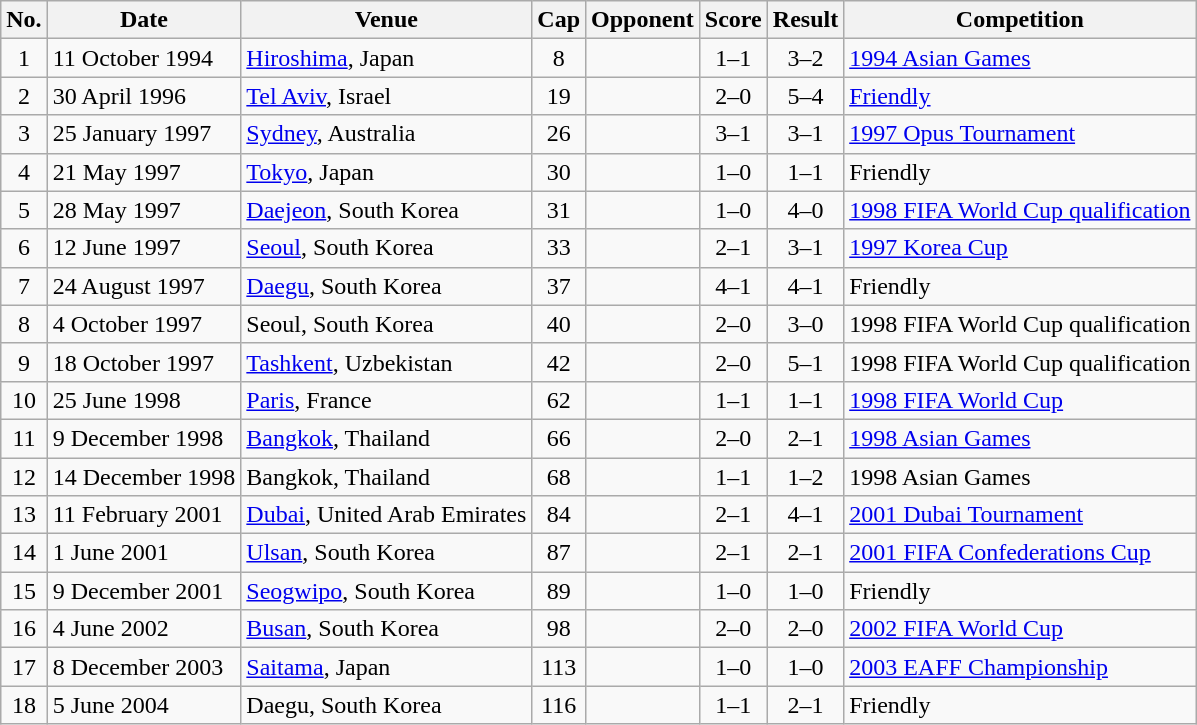<table class="wikitable sortable">
<tr>
<th scope="col">No.</th>
<th scope="col">Date</th>
<th scope="col">Venue</th>
<th scope="col">Cap</th>
<th scope="col">Opponent</th>
<th scope="col">Score</th>
<th scope="col">Result</th>
<th scope="col">Competition</th>
</tr>
<tr>
<td align=center>1</td>
<td>11 October 1994</td>
<td><a href='#'>Hiroshima</a>, Japan</td>
<td align="center">8</td>
<td></td>
<td align="center">1–1</td>
<td align="center">3–2</td>
<td><a href='#'>1994 Asian Games</a></td>
</tr>
<tr>
<td align=center>2</td>
<td>30 April 1996</td>
<td><a href='#'>Tel Aviv</a>, Israel</td>
<td align="center">19</td>
<td></td>
<td align="center">2–0</td>
<td align="center">5–4</td>
<td><a href='#'>Friendly</a></td>
</tr>
<tr>
<td align=center>3</td>
<td>25 January 1997</td>
<td><a href='#'>Sydney</a>, Australia</td>
<td align="center">26</td>
<td></td>
<td align="center">3–1</td>
<td align="center">3–1</td>
<td><a href='#'>1997 Opus Tournament</a></td>
</tr>
<tr>
<td align=center>4</td>
<td>21 May 1997</td>
<td><a href='#'>Tokyo</a>, Japan</td>
<td align="center">30</td>
<td></td>
<td align="center">1–0</td>
<td align="center">1–1</td>
<td>Friendly</td>
</tr>
<tr>
<td align=center>5</td>
<td>28 May 1997</td>
<td><a href='#'>Daejeon</a>, South Korea</td>
<td align="center">31</td>
<td></td>
<td align="center">1–0</td>
<td align="center">4–0</td>
<td><a href='#'>1998 FIFA World Cup qualification</a></td>
</tr>
<tr>
<td align=center>6</td>
<td>12 June 1997</td>
<td><a href='#'>Seoul</a>, South Korea</td>
<td align="center">33</td>
<td></td>
<td align="center">2–1</td>
<td align="center">3–1</td>
<td><a href='#'>1997 Korea Cup</a></td>
</tr>
<tr>
<td align=center>7</td>
<td>24 August 1997</td>
<td><a href='#'>Daegu</a>, South Korea</td>
<td align="center">37</td>
<td></td>
<td align="center">4–1</td>
<td align="center">4–1</td>
<td>Friendly</td>
</tr>
<tr>
<td align=center>8</td>
<td>4 October 1997</td>
<td>Seoul, South Korea</td>
<td align="center">40</td>
<td></td>
<td align="center">2–0</td>
<td align="center">3–0</td>
<td>1998 FIFA World Cup qualification</td>
</tr>
<tr>
<td align=center>9</td>
<td>18 October 1997</td>
<td><a href='#'>Tashkent</a>, Uzbekistan</td>
<td align="center">42</td>
<td></td>
<td align="center">2–0</td>
<td align="center">5–1</td>
<td>1998 FIFA World Cup qualification</td>
</tr>
<tr>
<td align=center>10</td>
<td>25 June 1998</td>
<td><a href='#'>Paris</a>, France</td>
<td align="center">62</td>
<td></td>
<td align="center">1–1</td>
<td align="center">1–1</td>
<td><a href='#'>1998 FIFA World Cup</a></td>
</tr>
<tr>
<td align=center>11</td>
<td>9 December 1998</td>
<td><a href='#'>Bangkok</a>, Thailand</td>
<td align="center">66</td>
<td></td>
<td align="center">2–0</td>
<td align="center">2–1</td>
<td><a href='#'>1998 Asian Games</a></td>
</tr>
<tr>
<td align=center>12</td>
<td>14 December 1998</td>
<td>Bangkok, Thailand</td>
<td align="center">68</td>
<td></td>
<td align="center">1–1</td>
<td align="center">1–2</td>
<td>1998 Asian Games</td>
</tr>
<tr>
<td align=center>13</td>
<td>11 February 2001</td>
<td><a href='#'>Dubai</a>, United Arab Emirates</td>
<td align="center">84</td>
<td></td>
<td align="center">2–1</td>
<td align="center">4–1</td>
<td><a href='#'>2001 Dubai Tournament</a></td>
</tr>
<tr>
<td align=center>14</td>
<td>1 June 2001</td>
<td><a href='#'>Ulsan</a>, South Korea</td>
<td align="center">87</td>
<td></td>
<td align="center">2–1</td>
<td align="center">2–1</td>
<td><a href='#'>2001 FIFA Confederations Cup</a></td>
</tr>
<tr>
<td align=center>15</td>
<td>9 December 2001</td>
<td><a href='#'>Seogwipo</a>, South Korea</td>
<td align="center">89</td>
<td></td>
<td align="center">1–0</td>
<td align="center">1–0</td>
<td>Friendly</td>
</tr>
<tr>
<td align=center>16</td>
<td>4 June 2002</td>
<td><a href='#'>Busan</a>, South Korea</td>
<td align="center">98</td>
<td></td>
<td align="center">2–0</td>
<td align="center">2–0</td>
<td><a href='#'>2002 FIFA World Cup</a></td>
</tr>
<tr>
<td align=center>17</td>
<td>8 December 2003</td>
<td><a href='#'>Saitama</a>, Japan</td>
<td align="center">113</td>
<td></td>
<td align="center">1–0</td>
<td align="center">1–0</td>
<td><a href='#'>2003 EAFF Championship</a></td>
</tr>
<tr>
<td align=center>18</td>
<td>5 June 2004</td>
<td>Daegu, South Korea</td>
<td align="center">116</td>
<td></td>
<td align="center">1–1</td>
<td align="center">2–1</td>
<td>Friendly</td>
</tr>
</table>
